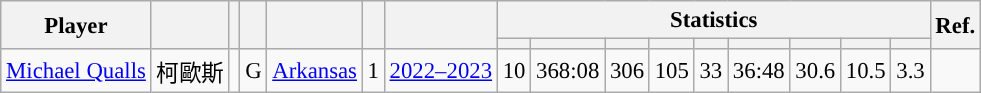<table class="wikitable sortable" style="font-size:95%; text-align:right;">
<tr>
<th rowspan="2">Player</th>
<th rowspan="2"></th>
<th rowspan="2"></th>
<th rowspan="2"></th>
<th rowspan="2"></th>
<th rowspan="2"></th>
<th rowspan="2"></th>
<th colspan="9">Statistics</th>
<th rowspan="2">Ref.</th>
</tr>
<tr>
<th></th>
<th></th>
<th></th>
<th></th>
<th></th>
<th></th>
<th></th>
<th></th>
<th></th>
</tr>
<tr>
<td align="left"><a href='#'>Michael Qualls</a></td>
<td align="left">柯歐斯</td>
<td align="center"></td>
<td align="center">G</td>
<td align="left"><a href='#'>Arkansas</a></td>
<td align="center">1</td>
<td align="center"><a href='#'>2022–2023</a></td>
<td>10</td>
<td>368:08</td>
<td>306</td>
<td>105</td>
<td>33</td>
<td>36:48</td>
<td>30.6</td>
<td>10.5</td>
<td>3.3</td>
<td align="center"></td>
</tr>
</table>
